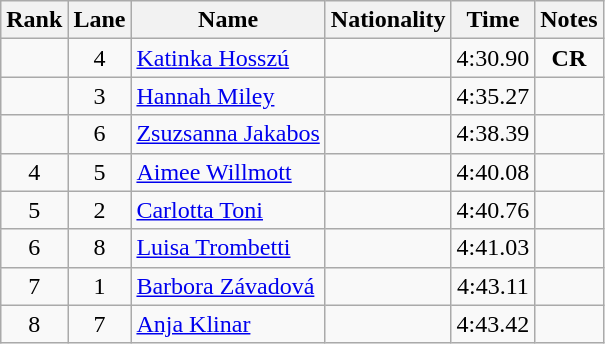<table class="wikitable sortable" style="text-align:center">
<tr>
<th>Rank</th>
<th>Lane</th>
<th>Name</th>
<th>Nationality</th>
<th>Time</th>
<th>Notes</th>
</tr>
<tr>
<td></td>
<td>4</td>
<td align=left><a href='#'>Katinka Hosszú</a></td>
<td align=left></td>
<td>4:30.90</td>
<td><strong>CR</strong></td>
</tr>
<tr>
<td></td>
<td>3</td>
<td align=left><a href='#'>Hannah Miley</a></td>
<td align=left></td>
<td>4:35.27</td>
<td></td>
</tr>
<tr>
<td></td>
<td>6</td>
<td align=left><a href='#'>Zsuzsanna Jakabos</a></td>
<td align=left></td>
<td>4:38.39</td>
<td></td>
</tr>
<tr>
<td>4</td>
<td>5</td>
<td align=left><a href='#'>Aimee Willmott</a></td>
<td align=left></td>
<td>4:40.08</td>
<td></td>
</tr>
<tr>
<td>5</td>
<td>2</td>
<td align=left><a href='#'>Carlotta Toni</a></td>
<td align=left></td>
<td>4:40.76</td>
<td></td>
</tr>
<tr>
<td>6</td>
<td>8</td>
<td align=left><a href='#'>Luisa Trombetti</a></td>
<td align=left></td>
<td>4:41.03</td>
<td></td>
</tr>
<tr>
<td>7</td>
<td>1</td>
<td align=left><a href='#'>Barbora Závadová</a></td>
<td align=left></td>
<td>4:43.11</td>
<td></td>
</tr>
<tr>
<td>8</td>
<td>7</td>
<td align=left><a href='#'>Anja Klinar</a></td>
<td align=left></td>
<td>4:43.42</td>
<td></td>
</tr>
</table>
